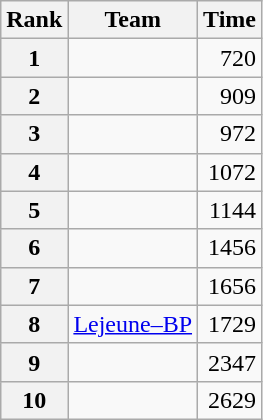<table class="wikitable">
<tr>
<th scope="col">Rank</th>
<th scope="col">Team</th>
<th scope="col">Time</th>
</tr>
<tr>
<th scope="row">1</th>
<td></td>
<td style="text-align:right;">720</td>
</tr>
<tr>
<th scope="row">2</th>
<td></td>
<td style="text-align:right;">909</td>
</tr>
<tr>
<th scope="row">3</th>
<td></td>
<td style="text-align:right;">972</td>
</tr>
<tr>
<th scope="row">4</th>
<td></td>
<td style="text-align:right;">1072</td>
</tr>
<tr>
<th scope="row">5</th>
<td></td>
<td style="text-align:right;">1144</td>
</tr>
<tr>
<th scope="row">6</th>
<td></td>
<td style="text-align:right;">1456</td>
</tr>
<tr>
<th scope="row">7</th>
<td></td>
<td style="text-align:right;">1656</td>
</tr>
<tr>
<th scope="row">8</th>
<td><a href='#'>Lejeune–BP</a></td>
<td style="text-align:right;">1729</td>
</tr>
<tr>
<th scope="row">9</th>
<td></td>
<td style="text-align:right;">2347</td>
</tr>
<tr>
<th scope="row">10</th>
<td></td>
<td style="text-align:right;">2629</td>
</tr>
</table>
